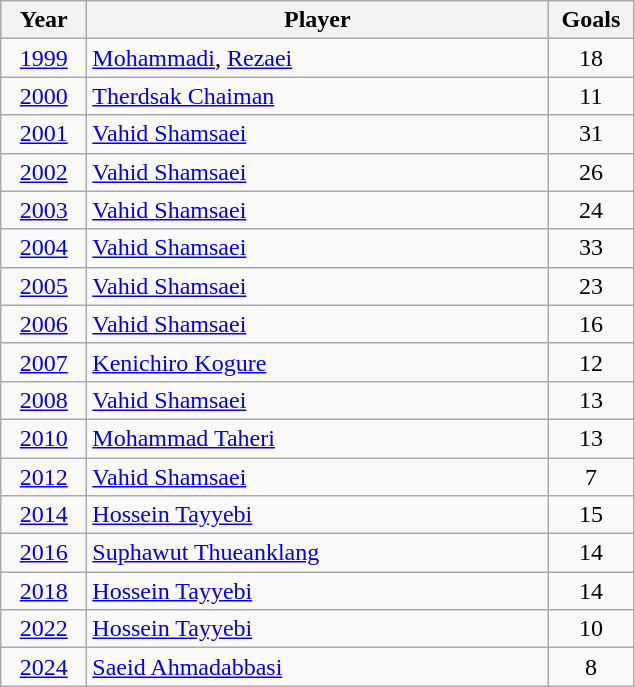<table class="wikitable sortable">
<tr>
<th width=50>Year</th>
<th width=300>Player</th>
<th width=50>Goals</th>
</tr>
<tr>
<td align=center><a href='#'>1999</a></td>
<td> <a href='#'>Mohammadi</a>, <a href='#'>Rezaei</a></td>
<td align=center>18</td>
</tr>
<tr>
<td align=center><a href='#'>2000</a></td>
<td> <a href='#'>Therdsak Chaiman</a></td>
<td align=center>11</td>
</tr>
<tr>
<td align=center><a href='#'>2001</a></td>
<td> <a href='#'>Vahid Shamsaei</a></td>
<td align=center>31</td>
</tr>
<tr>
<td align=center><a href='#'>2002</a></td>
<td> <a href='#'>Vahid Shamsaei</a></td>
<td align=center>26</td>
</tr>
<tr>
<td align=center><a href='#'>2003</a></td>
<td> <a href='#'>Vahid Shamsaei</a></td>
<td align=center>24</td>
</tr>
<tr>
<td align=center><a href='#'>2004</a></td>
<td> <a href='#'>Vahid Shamsaei</a></td>
<td align=center>33</td>
</tr>
<tr>
<td align=center><a href='#'>2005</a></td>
<td> <a href='#'>Vahid Shamsaei</a></td>
<td align=center>23</td>
</tr>
<tr>
<td align=center><a href='#'>2006</a></td>
<td> <a href='#'>Vahid Shamsaei</a></td>
<td align=center>16</td>
</tr>
<tr>
<td align=center><a href='#'>2007</a></td>
<td> <a href='#'>Kenichiro Kogure</a></td>
<td align=center>12</td>
</tr>
<tr>
<td align=center><a href='#'>2008</a></td>
<td> <a href='#'>Vahid Shamsaei</a></td>
<td align=center>13</td>
</tr>
<tr>
<td align=center><a href='#'>2010</a></td>
<td> <a href='#'>Mohammad Taheri</a></td>
<td align=center>13</td>
</tr>
<tr>
<td align=center><a href='#'>2012</a></td>
<td> <a href='#'>Vahid Shamsaei</a></td>
<td align=center>7</td>
</tr>
<tr>
<td align=center><a href='#'>2014</a></td>
<td> <a href='#'>Hossein Tayyebi</a></td>
<td align=center>15</td>
</tr>
<tr>
<td align=center><a href='#'>2016</a></td>
<td> <a href='#'>Suphawut Thueanklang</a></td>
<td align=center>14</td>
</tr>
<tr>
<td align=center><a href='#'>2018</a></td>
<td> <a href='#'>Hossein Tayyebi</a></td>
<td align=center>14</td>
</tr>
<tr>
<td align=center><a href='#'>2022</a></td>
<td> <a href='#'>Hossein Tayyebi</a></td>
<td align=center>10</td>
</tr>
<tr>
<td align=center><a href='#'>2024</a></td>
<td> <a href='#'>Saeid Ahmadabbasi</a></td>
<td align=center>8</td>
</tr>
</table>
